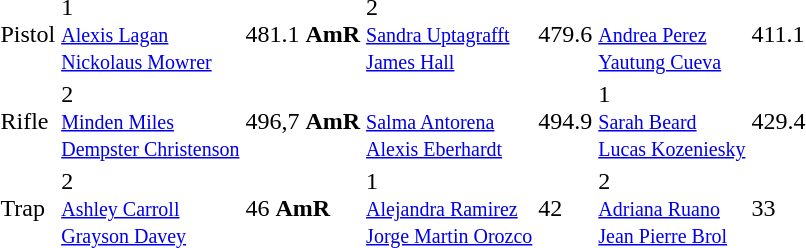<table>
<tr>
<td>Pistol</td>
<td> 1<br><small><a href='#'>Alexis Lagan</a><br><a href='#'>Nickolaus Mowrer</a></small></td>
<td>481.1 <strong>AmR</strong></td>
<td> 2<br><small><a href='#'>Sandra Uptagrafft</a><br><a href='#'>James Hall</a></small></td>
<td>479.6</td>
<td><br><small><a href='#'>Andrea Perez</a><br><a href='#'>Yautung Cueva</a></small></td>
<td>411.1</td>
</tr>
<tr>
<td>Rifle</td>
<td> 2<br><small><a href='#'>Minden Miles</a><br><a href='#'>Dempster Christenson</a></small></td>
<td>496,7 <strong>AmR</strong></td>
<td><br><small><a href='#'>Salma Antorena</a><br><a href='#'>Alexis Eberhardt</a></small></td>
<td>494.9</td>
<td> 1<br><small><a href='#'>Sarah Beard</a><br><a href='#'>Lucas Kozeniesky</a></small></td>
<td>429.4</td>
</tr>
<tr>
<td>Trap</td>
<td> 2<br><small><a href='#'>Ashley Carroll</a><br><a href='#'>Grayson Davey</a></small></td>
<td>46 <strong>AmR</strong></td>
<td> 1<br><small><a href='#'>Alejandra Ramirez</a><br><a href='#'>Jorge Martin Orozco</a></small></td>
<td>42</td>
<td> 2<br><small><a href='#'>Adriana Ruano</a><br><a href='#'>Jean Pierre Brol</a></small></td>
<td>33</td>
</tr>
</table>
